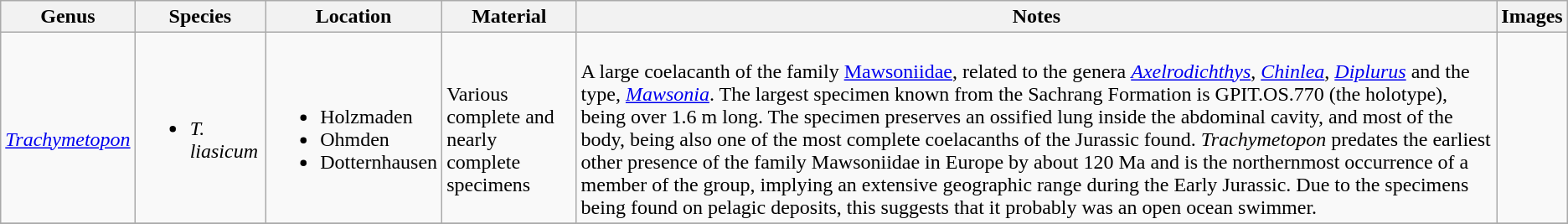<table class = "wikitable">
<tr>
<th>Genus</th>
<th>Species</th>
<th>Location</th>
<th>Material</th>
<th>Notes</th>
<th>Images</th>
</tr>
<tr>
<td><br><em><a href='#'>Trachymetopon</a></em></td>
<td><br><ul><li><em>T. liasicum</em></li></ul></td>
<td><br><ul><li>Holzmaden</li><li>Ohmden</li><li>Dotternhausen</li></ul></td>
<td><br>Various complete and nearly complete specimens</td>
<td><br>A large coelacanth of the family <a href='#'>Mawsoniidae</a>, related to the genera <em><a href='#'>Axelrodichthys</a></em>, <em><a href='#'>Chinlea</a></em>, <em><a href='#'>Diplurus</a></em> and the type, <em><a href='#'>Mawsonia</a></em>. The largest specimen known from the Sachrang Formation is GPIT.OS.770 (the holotype), being over 1.6 m long. The specimen preserves an ossified lung inside the abdominal cavity, and most of the body, being also one of the most complete coelacanths of the Jurassic found.  <em>Trachymetopon</em> predates the earliest other presence of the family Mawsoniidae in Europe by about 120 Ma and is the northernmost occurrence of a member of the group, implying an extensive geographic range during the Early Jurassic. Due to the specimens being found on pelagic deposits, this suggests that it probably was an open ocean swimmer.</td>
<td><br></td>
</tr>
<tr>
</tr>
</table>
